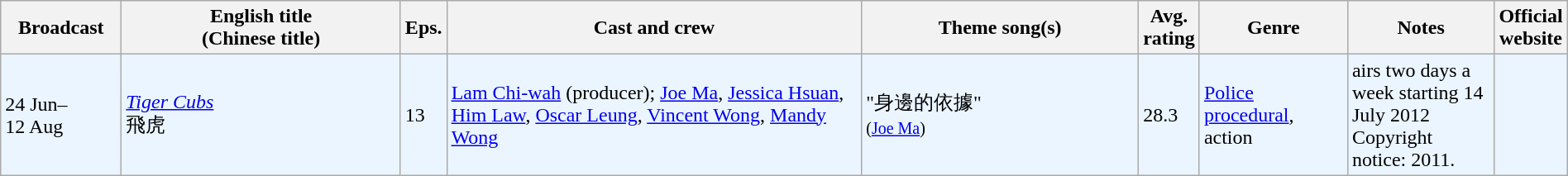<table class="wikitable sortable" width="100%" style="text-align: left">
<tr>
<th align=center width=8% bgcolor="silver">Broadcast</th>
<th align=center width=20% bgcolor="silver">English title <br> (Chinese title)</th>
<th align=center width=1% bgcolor="silver">Eps.</th>
<th align=center width=30% bgcolor="silver">Cast and crew</th>
<th align=center width=20% bgcolor="silver">Theme song(s)</th>
<th align=center width=1% bgcolor="silver">Avg. rating</th>
<th align=center width=10% bgcolor="silver">Genre</th>
<th align=center width=15% bgcolor="silver">Notes</th>
<th align=center width=1% bgcolor="silver">Official website</th>
</tr>
<tr ---- bgcolor="ebf5ff">
<td>24 Jun–<br>12 Aug</td>
<td><em><a href='#'>Tiger Cubs</a></em> <br> 飛虎</td>
<td>13</td>
<td><a href='#'>Lam Chi-wah</a> (producer); <a href='#'>Joe Ma</a>, <a href='#'>Jessica Hsuan</a>, <a href='#'>Him Law</a>, <a href='#'>Oscar Leung</a>, <a href='#'>Vincent Wong</a>, <a href='#'>Mandy Wong</a></td>
<td>"身邊的依據"<br><small>(<a href='#'>Joe Ma</a>)</small></td>
<td>28.3</td>
<td><a href='#'>Police procedural</a>, action</td>
<td>airs two days a week starting 14 July 2012<br>Copyright notice: 2011.</td>
<td></td>
</tr>
</table>
